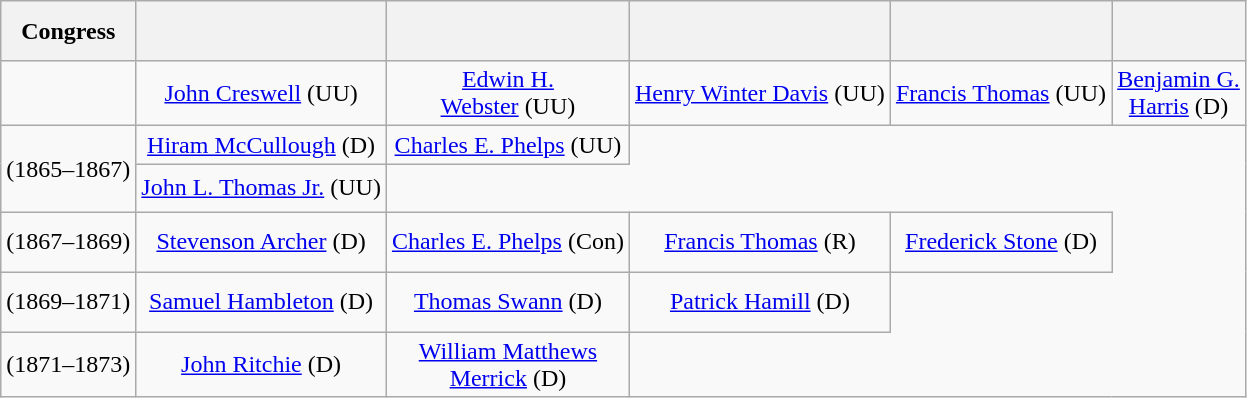<table class=wikitable style="text-align:center">
<tr style="height:2.5em">
<th>Congress</th>
<th></th>
<th></th>
<th></th>
<th></th>
<th></th>
</tr>
<tr style="height:2.5em">
<td><strong></strong> </td>
<td><a href='#'>John Creswell</a> (UU)</td>
<td><a href='#'>Edwin H.<br>Webster</a> (UU)</td>
<td><a href='#'>Henry Winter Davis</a> (UU)</td>
<td><a href='#'>Francis Thomas</a> (UU)</td>
<td><a href='#'>Benjamin G.<br>Harris</a> (D)</td>
</tr>
<tr style="height:1.5em">
<td rowspan=2><strong></strong> (1865–1867)</td>
<td><a href='#'>Hiram McCullough</a> (D)</td>
<td><a href='#'>Charles E. Phelps</a> (UU)</td>
</tr>
<tr style="height:2em">
<td><a href='#'>John L. Thomas Jr.</a> (UU)</td>
</tr>
<tr style="height:2.5em">
<td><strong></strong> (1867–1869)</td>
<td><a href='#'>Stevenson Archer</a> (D)</td>
<td><a href='#'>Charles E. Phelps</a> (Con)</td>
<td><a href='#'>Francis Thomas</a> (R)</td>
<td><a href='#'>Frederick Stone</a> (D)</td>
</tr>
<tr style="height:2.5em">
<td><strong></strong> (1869–1871)</td>
<td><a href='#'>Samuel Hambleton</a> (D)</td>
<td><a href='#'>Thomas Swann</a> (D)</td>
<td><a href='#'>Patrick Hamill</a> (D)</td>
</tr>
<tr style="height:2.5em">
<td><strong></strong> (1871–1873)</td>
<td><a href='#'>John Ritchie</a> (D)</td>
<td><a href='#'>William Matthews<br>Merrick</a> (D)</td>
</tr>
</table>
